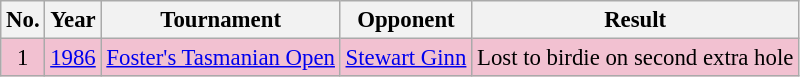<table class="wikitable" style="font-size:95%;">
<tr>
<th>No.</th>
<th>Year</th>
<th>Tournament</th>
<th>Opponent</th>
<th>Result</th>
</tr>
<tr style="background:#F2C1D1;">
<td align=center>1</td>
<td><a href='#'>1986</a></td>
<td><a href='#'>Foster's Tasmanian Open</a></td>
<td> <a href='#'>Stewart Ginn</a></td>
<td>Lost to birdie on second extra hole</td>
</tr>
</table>
